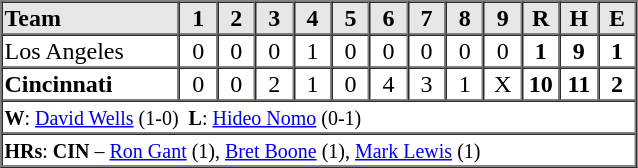<table border=1 cellspacing=0 width=425 style="margin-left:3em;">
<tr style="text-align:center; background-color:#e6e6e6;">
<th align=left width=28%>Team</th>
<th width=6%>1</th>
<th width=6%>2</th>
<th width=6%>3</th>
<th width=6%>4</th>
<th width=6%>5</th>
<th width=6%>6</th>
<th width=6%>7</th>
<th width=6%>8</th>
<th width=6%>9</th>
<th width=6%>R</th>
<th width=6%>H</th>
<th width=6%>E</th>
</tr>
<tr style="text-align:center;">
<td align=left>Los Angeles</td>
<td>0</td>
<td>0</td>
<td>0</td>
<td>1</td>
<td>0</td>
<td>0</td>
<td>0</td>
<td>0</td>
<td>0</td>
<td><strong>1</strong></td>
<td><strong>9</strong></td>
<td><strong>1</strong></td>
</tr>
<tr style="text-align:center;">
<td align=left><strong>Cincinnati</strong></td>
<td>0</td>
<td>0</td>
<td>2</td>
<td>1</td>
<td>0</td>
<td>4</td>
<td>3</td>
<td>1</td>
<td>X</td>
<td><strong>10</strong></td>
<td><strong>11</strong></td>
<td><strong>2</strong></td>
</tr>
<tr style="text-align:left;">
<td colspan=13><small><strong>W</strong>: <a href='#'>David Wells</a> (1-0)  <strong>L</strong>: <a href='#'>Hideo Nomo</a> (0-1)</small></td>
</tr>
<tr style="text-align:left;">
<td colspan=13><small><strong>HRs</strong>: <strong>CIN</strong> – <a href='#'>Ron Gant</a> (1), <a href='#'>Bret Boone</a> (1), <a href='#'>Mark Lewis</a> (1)</small></td>
</tr>
</table>
